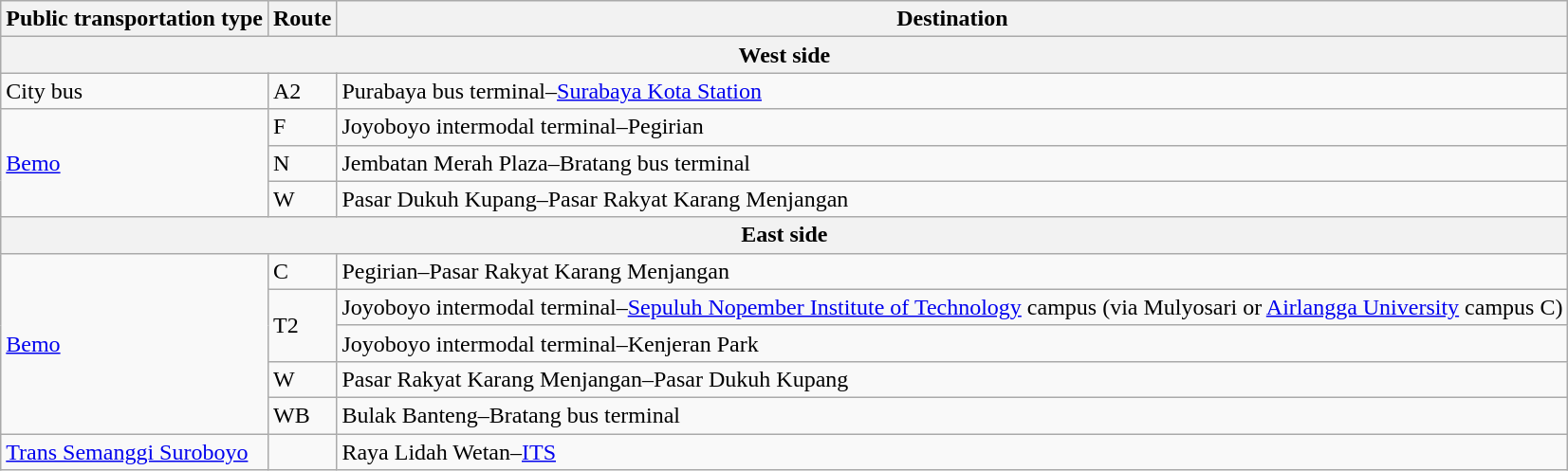<table class="wikitable">
<tr>
<th>Public transportation type</th>
<th>Route</th>
<th>Destination</th>
</tr>
<tr>
<th colspan="3">West side</th>
</tr>
<tr>
<td>City bus</td>
<td>A2</td>
<td>Purabaya bus terminal–<a href='#'>Surabaya Kota Station</a></td>
</tr>
<tr>
<td rowspan="3"><a href='#'>Bemo</a></td>
<td>F</td>
<td>Joyoboyo intermodal terminal–Pegirian</td>
</tr>
<tr>
<td>N</td>
<td>Jembatan Merah Plaza–Bratang bus terminal</td>
</tr>
<tr>
<td>W</td>
<td>Pasar Dukuh Kupang–Pasar Rakyat Karang Menjangan</td>
</tr>
<tr>
<th colspan="3">East side</th>
</tr>
<tr>
<td rowspan="5"><a href='#'>Bemo</a></td>
<td>C</td>
<td>Pegirian–Pasar Rakyat Karang Menjangan</td>
</tr>
<tr>
<td rowspan="2">T2</td>
<td>Joyoboyo intermodal terminal–<a href='#'>Sepuluh Nopember Institute of Technology</a> campus (via Mulyosari or <a href='#'>Airlangga University</a> campus C)</td>
</tr>
<tr>
<td>Joyoboyo intermodal terminal–Kenjeran Park</td>
</tr>
<tr>
<td>W</td>
<td>Pasar Rakyat Karang Menjangan–Pasar Dukuh Kupang</td>
</tr>
<tr>
<td>WB</td>
<td>Bulak Banteng–Bratang bus terminal</td>
</tr>
<tr>
<td><a href='#'>Trans Semanggi Suroboyo</a></td>
<td></td>
<td>Raya Lidah Wetan–<a href='#'>ITS</a></td>
</tr>
</table>
